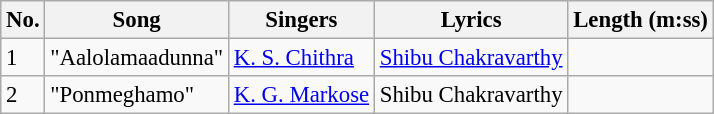<table class="wikitable" style="font-size:95%;">
<tr>
<th>No.</th>
<th>Song</th>
<th>Singers</th>
<th>Lyrics</th>
<th>Length (m:ss)</th>
</tr>
<tr>
<td>1</td>
<td>"Aalolamaadunna"</td>
<td><a href='#'>K. S. Chithra</a></td>
<td><a href='#'>Shibu Chakravarthy</a></td>
<td></td>
</tr>
<tr>
<td>2</td>
<td>"Ponmeghamo"</td>
<td><a href='#'>K. G. Markose</a></td>
<td>Shibu Chakravarthy</td>
<td></td>
</tr>
</table>
